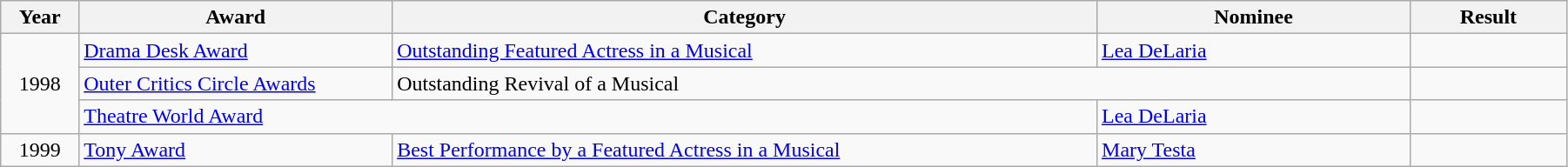<table class="wikitable" style="width:95%;">
<tr>
<th style="width:5%;">Year</th>
<th style="width:20%;">Award</th>
<th style="width:45%;">Category</th>
<th style="width:20%;">Nominee</th>
<th style="width:10%;">Result</th>
</tr>
<tr>
<td rowspan="3" style="text-align:center;">1998</td>
<td><a href='#'>Drama Desk Award</a></td>
<td><a href='#'>Outstanding Featured Actress in a Musical</a></td>
<td><a href='#'>Lea DeLaria</a></td>
<td></td>
</tr>
<tr>
<td><a href='#'>Outer Critics Circle Awards</a></td>
<td colspan="2">Outstanding Revival of a Musical</td>
<td></td>
</tr>
<tr>
<td colspan="2"><a href='#'>Theatre World Award</a></td>
<td><a href='#'>Lea DeLaria</a></td>
<td></td>
</tr>
<tr>
<td style="text-align:center;">1999</td>
<td><a href='#'>Tony Award</a></td>
<td><a href='#'>Best Performance by a Featured Actress in a Musical</a></td>
<td><a href='#'>Mary Testa</a></td>
<td></td>
</tr>
</table>
